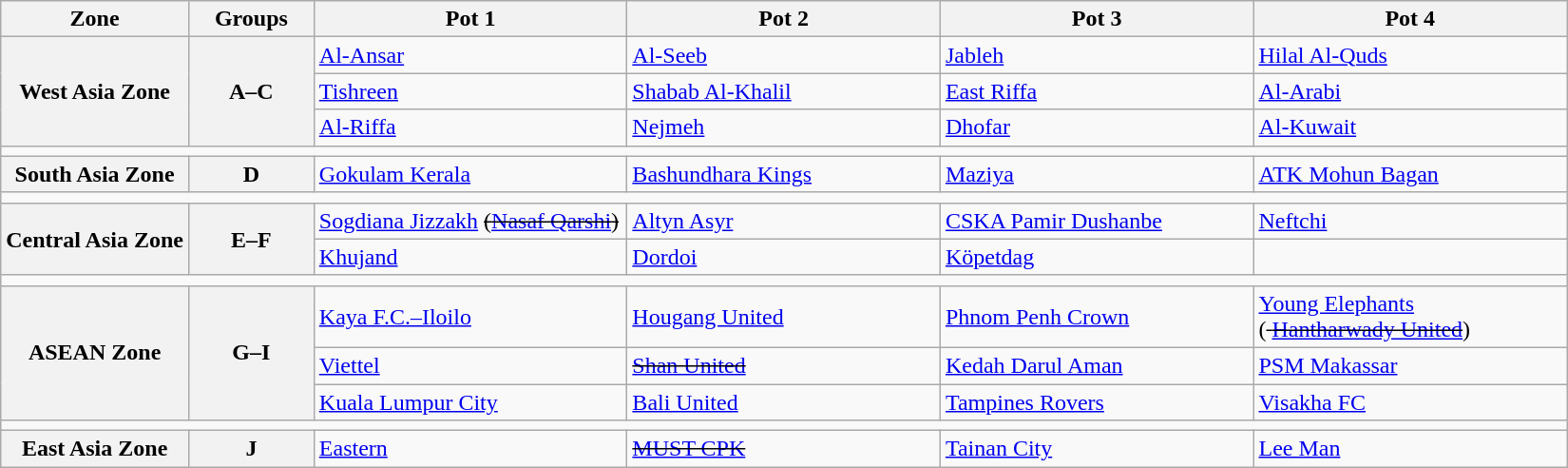<table class="wikitable">
<tr>
<th width=12%>Zone</th>
<th width=8%>Groups</th>
<th width=20%>Pot 1</th>
<th width=20%>Pot 2</th>
<th width=20%>Pot 3</th>
<th width=20%>Pot 4</th>
</tr>
<tr>
<th rowspan=3>West Asia Zone</th>
<th rowspan=3>A–C</th>
<td> <a href='#'>Al-Ansar</a></td>
<td> <a href='#'>Al-Seeb</a></td>
<td> <a href='#'>Jableh</a></td>
<td> <a href='#'>Hilal Al-Quds</a></td>
</tr>
<tr>
<td> <a href='#'>Tishreen</a></td>
<td> <a href='#'>Shabab Al-Khalil</a></td>
<td> <a href='#'>East Riffa</a></td>
<td> <a href='#'>Al-Arabi</a></td>
</tr>
<tr>
<td> <a href='#'>Al-Riffa</a></td>
<td> <a href='#'>Nejmeh</a></td>
<td> <a href='#'>Dhofar</a></td>
<td> <a href='#'>Al-Kuwait</a></td>
</tr>
<tr>
<td colspan=6></td>
</tr>
<tr>
<th>South Asia Zone</th>
<th>D</th>
<td> <a href='#'>Gokulam Kerala</a></td>
<td> <a href='#'>Bashundhara Kings</a></td>
<td> <a href='#'>Maziya</a></td>
<td> <a href='#'>ATK Mohun Bagan</a><br></td>
</tr>
<tr>
<td colspan=6></td>
</tr>
<tr>
<th rowspan=2>Central Asia Zone</th>
<th rowspan=2>E–F</th>
<td> <a href='#'>Sogdiana Jizzakh</a> <s>(<a href='#'>Nasaf Qarshi</a>)</s></td>
<td> <a href='#'>Altyn Asyr</a></td>
<td> <a href='#'>CSKA Pamir Dushanbe</a></td>
<td> <a href='#'>Neftchi</a></td>
</tr>
<tr>
<td> <a href='#'>Khujand</a></td>
<td> <a href='#'>Dordoi</a></td>
<td> <a href='#'>Köpetdag</a></td>
<td></td>
</tr>
<tr>
<td colspan=6></td>
</tr>
<tr>
<th rowspan=3>ASEAN Zone</th>
<th rowspan=3>G–I</th>
<td> <a href='#'>Kaya F.C.–Iloilo</a></td>
<td> <a href='#'>Hougang United</a></td>
<td> <a href='#'>Phnom Penh Crown</a></td>
<td> <a href='#'>Young Elephants</a><br>(<s> <a href='#'>Hantharwady United</a></s>)</td>
</tr>
<tr>
<td> <a href='#'>Viettel</a></td>
<td> <s><a href='#'>Shan United</a></s></td>
<td> <a href='#'>Kedah Darul Aman</a></td>
<td> <a href='#'>PSM Makassar</a></td>
</tr>
<tr>
<td> <a href='#'>Kuala Lumpur City</a></td>
<td> <a href='#'>Bali United</a></td>
<td> <a href='#'>Tampines Rovers</a></td>
<td> <a href='#'>Visakha FC</a><br></td>
</tr>
<tr>
<td colspan=6></td>
</tr>
<tr>
<th>East Asia Zone</th>
<th>J</th>
<td> <a href='#'>Eastern</a></td>
<td> <s><a href='#'>MUST CPK</a></s></td>
<td> <a href='#'>Tainan City</a></td>
<td> <a href='#'>Lee Man</a><br></td>
</tr>
</table>
